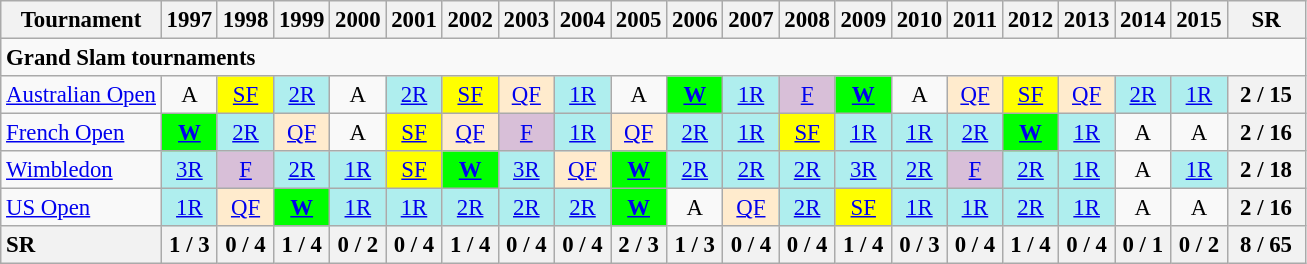<table class=wikitable style=text-align:center;font-size:95%>
<tr>
<th>Tournament</th>
<th>1997</th>
<th>1998</th>
<th>1999</th>
<th>2000</th>
<th>2001</th>
<th>2002</th>
<th>2003</th>
<th>2004</th>
<th>2005</th>
<th>2006</th>
<th>2007</th>
<th>2008</th>
<th>2009</th>
<th>2010</th>
<th>2011</th>
<th>2012</th>
<th>2013</th>
<th>2014</th>
<th>2015</th>
<th width="45">SR</th>
</tr>
<tr>
<td colspan="22" style="text-align:left;"><strong>Grand Slam tournaments</strong></td>
</tr>
<tr>
<td align=left><a href='#'>Australian Open</a></td>
<td>A</td>
<td style="background:yellow;"><a href='#'>SF</a></td>
<td bgcolor=afeeee><a href='#'>2R</a></td>
<td>A</td>
<td bgcolor=afeeee><a href='#'>2R</a></td>
<td style="background:yellow;"><a href='#'>SF</a></td>
<td bgcolor=ffebcd><a href='#'>QF</a></td>
<td bgcolor=afeeee><a href='#'>1R</a></td>
<td>A</td>
<td bgcolor=lime><a href='#'><strong>W</strong></a></td>
<td bgcolor=afeeee><a href='#'>1R</a></td>
<td style="background:thistle;"><a href='#'>F</a></td>
<td bgcolor=lime><a href='#'><strong>W</strong></a></td>
<td>A</td>
<td bgcolor=ffebcd><a href='#'>QF</a></td>
<td style="background:yellow;"><a href='#'>SF</a></td>
<td bgcolor=ffebcd><a href='#'>QF</a></td>
<td bgcolor=afeeee><a href='#'>2R</a></td>
<td bgcolor=afeeee><a href='#'>1R</a></td>
<th>2 / 15</th>
</tr>
<tr>
<td align=left><a href='#'>French Open</a></td>
<td bgcolor=lime><a href='#'><strong>W</strong></a></td>
<td bgcolor=afeeee><a href='#'>2R</a></td>
<td bgcolor=ffebcd><a href='#'>QF</a></td>
<td>A</td>
<td style="background:yellow;"><a href='#'>SF</a></td>
<td bgcolor=ffebcd><a href='#'>QF</a></td>
<td style="background:thistle;"><a href='#'>F</a></td>
<td bgcolor=afeeee><a href='#'>1R</a></td>
<td bgcolor=ffebcd><a href='#'>QF</a></td>
<td bgcolor=afeeee><a href='#'>2R</a></td>
<td bgcolor=afeeee><a href='#'>1R</a></td>
<td style="background:yellow;"><a href='#'>SF</a></td>
<td bgcolor=afeeee><a href='#'>1R</a></td>
<td bgcolor=afeeee><a href='#'>1R</a></td>
<td bgcolor=afeeee><a href='#'>2R</a></td>
<td bgcolor=lime><a href='#'><strong>W</strong></a></td>
<td bgcolor=afeeee><a href='#'>1R</a></td>
<td>A</td>
<td>A</td>
<th>2 / 16</th>
</tr>
<tr>
<td align=left><a href='#'>Wimbledon</a></td>
<td bgcolor=afeeee><a href='#'>3R</a></td>
<td style="background:thistle;"><a href='#'>F</a></td>
<td bgcolor=afeeee><a href='#'>2R</a></td>
<td bgcolor=afeeee><a href='#'>1R</a></td>
<td style="background:yellow;"><a href='#'>SF</a></td>
<td bgcolor=lime><a href='#'><strong>W</strong></a></td>
<td bgcolor=afeeee><a href='#'>3R</a></td>
<td bgcolor=ffebcd><a href='#'>QF</a></td>
<td bgcolor=lime><a href='#'><strong>W</strong></a></td>
<td bgcolor=afeeee><a href='#'>2R</a></td>
<td bgcolor=afeeee><a href='#'>2R</a></td>
<td bgcolor=afeeee><a href='#'>2R</a></td>
<td bgcolor=afeeee><a href='#'>3R</a></td>
<td bgcolor=afeeee><a href='#'>2R</a></td>
<td style="background:thistle;"><a href='#'>F</a></td>
<td bgcolor=afeeee><a href='#'>2R</a></td>
<td bgcolor=afeeee><a href='#'>1R</a></td>
<td>A</td>
<td bgcolor=afeeee><a href='#'>1R</a></td>
<th>2 / 18</th>
</tr>
<tr>
<td align=left><a href='#'>US Open</a></td>
<td bgcolor=afeeee><a href='#'>1R</a></td>
<td bgcolor=ffebcd><a href='#'>QF</a></td>
<td bgcolor=lime><a href='#'><strong>W</strong></a></td>
<td bgcolor=afeeee><a href='#'>1R</a></td>
<td bgcolor=afeeee><a href='#'>1R</a></td>
<td bgcolor=afeeee><a href='#'>2R</a></td>
<td bgcolor=afeeee><a href='#'>2R</a></td>
<td bgcolor=afeeee><a href='#'>2R</a></td>
<td bgcolor=lime><a href='#'><strong>W</strong></a></td>
<td>A</td>
<td bgcolor=ffebcd><a href='#'>QF</a></td>
<td bgcolor=afeeee><a href='#'>2R</a></td>
<td style="background:yellow;"><a href='#'>SF</a></td>
<td bgcolor=afeeee><a href='#'>1R</a></td>
<td bgcolor=afeeee><a href='#'>1R</a></td>
<td bgcolor=afeeee><a href='#'>2R</a></td>
<td bgcolor=afeeee><a href='#'>1R</a></td>
<td>A</td>
<td>A</td>
<th>2 / 16</th>
</tr>
<tr>
<th style=text-align:left>SR</th>
<th>1 / 3</th>
<th>0 / 4</th>
<th>1 / 4</th>
<th>0 / 2</th>
<th>0 / 4</th>
<th>1 / 4</th>
<th>0 / 4</th>
<th>0 / 4</th>
<th>2 / 3</th>
<th>1 / 3</th>
<th>0 / 4</th>
<th>0 / 4</th>
<th>1 / 4</th>
<th>0 / 3</th>
<th>0 / 4</th>
<th>1 / 4</th>
<th>0 / 4</th>
<th>0 / 1</th>
<th>0 / 2</th>
<th>8 / 65</th>
</tr>
</table>
